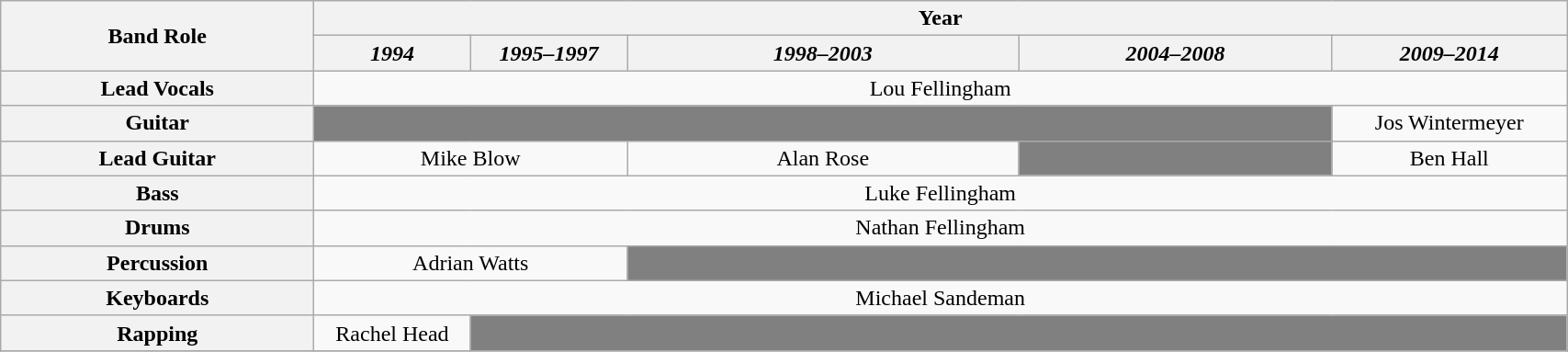<table class="wikitable" style="text-align:center" width="90%">
<tr>
<th rowspan="2" width="20%">Band Role</th>
<th colspan="5" align="center">Year</th>
</tr>
<tr>
<th align="center" width="10%"><em>1994</em></th>
<th align="center" width="10%"><em>1995–1997</em></th>
<th align="center" width="25%"><em>1998–2003</em></th>
<th align="center" width="20%"><em>2004–2008</em></th>
<th align="center" width="15%"><em>2009–2014</em></th>
</tr>
<tr>
<th>Lead Vocals</th>
<td colspan="5">Lou Fellingham</td>
</tr>
<tr>
<th>Guitar</th>
<td colspan="4" bgcolor="gray"> </td>
<td colspan="1">Jos Wintermeyer</td>
</tr>
<tr>
<th>Lead Guitar</th>
<td colspan="2">Mike Blow</td>
<td colspan="1">Alan Rose</td>
<td colspan="1" bgcolor="gray"> </td>
<td colspan="1">Ben Hall</td>
</tr>
<tr>
<th>Bass</th>
<td colspan="5">Luke Fellingham</td>
</tr>
<tr>
<th>Drums</th>
<td colspan="5">Nathan Fellingham</td>
</tr>
<tr>
<th>Percussion</th>
<td colspan="2">Adrian Watts</td>
<td colspan="3" bgcolor="gray"> </td>
</tr>
<tr>
<th>Keyboards</th>
<td colspan="5">Michael Sandeman</td>
</tr>
<tr>
<th>Rapping</th>
<td colspan="1">Rachel Head</td>
<td colspan="4" bgcolor="gray"> </td>
</tr>
<tr>
</tr>
</table>
